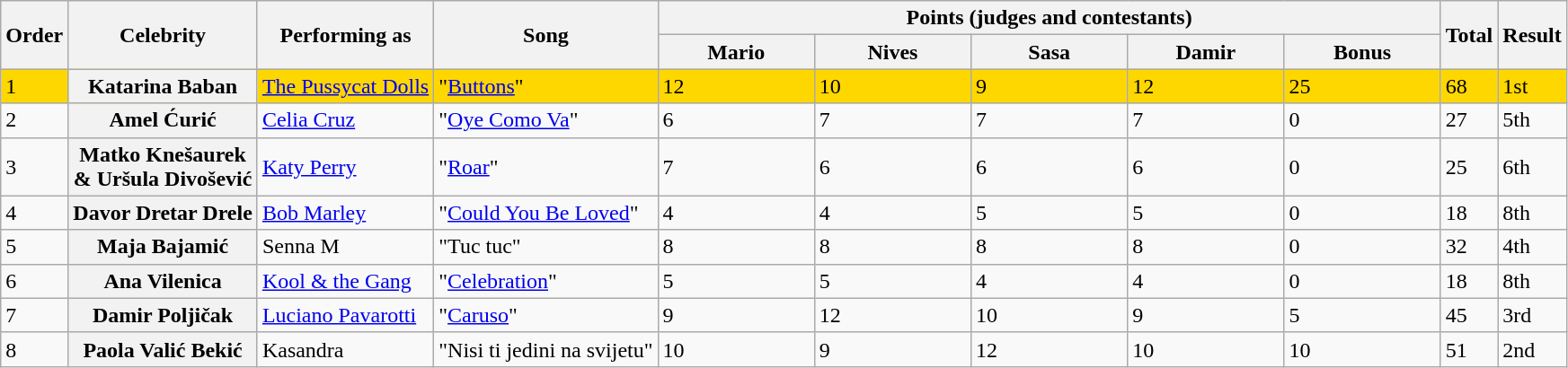<table class=wikitable>
<tr>
<th rowspan="2">Order</th>
<th rowspan="2">Celebrity</th>
<th rowspan="2">Performing as</th>
<th rowspan="2">Song</th>
<th colspan="5" style="width:50%;">Points (judges and contestants)</th>
<th rowspan="2">Total</th>
<th rowspan="2">Result</th>
</tr>
<tr>
<th style="width:10%;">Mario</th>
<th style="width:10%;">Nives</th>
<th style="width:10%;">Sasa</th>
<th style="width:10%;">Damir</th>
<th style="width:10%;">Bonus</th>
</tr>
<tr style="background:gold;">
<td>1</td>
<th scope="row">Katarina Baban</th>
<td><a href='#'>The Pussycat Dolls</a></td>
<td>"<a href='#'>Buttons</a>"</td>
<td>12</td>
<td>10</td>
<td>9</td>
<td>12</td>
<td>25</td>
<td>68</td>
<td>1st</td>
</tr>
<tr>
<td>2</td>
<th scope="row">Amel Ćurić</th>
<td><a href='#'>Celia Cruz</a></td>
<td>"<a href='#'>Oye Como Va</a>"</td>
<td>6</td>
<td>7</td>
<td>7</td>
<td>7</td>
<td>0</td>
<td>27</td>
<td>5th</td>
</tr>
<tr>
<td>3</td>
<th scope="row">Matko Knešaurek<br>& Uršula Divošević</th>
<td><a href='#'>Katy Perry</a></td>
<td>"<a href='#'>Roar</a>"</td>
<td>7</td>
<td>6</td>
<td>6</td>
<td>6</td>
<td>0</td>
<td>25</td>
<td>6th</td>
</tr>
<tr>
<td>4</td>
<th scope="row">Davor Dretar Drele</th>
<td><a href='#'>Bob Marley</a></td>
<td>"<a href='#'>Could You Be Loved</a>"</td>
<td>4</td>
<td>4</td>
<td>5</td>
<td>5</td>
<td>0</td>
<td>18</td>
<td>8th</td>
</tr>
<tr>
<td>5</td>
<th scope="row">Maja Bajamić</th>
<td>Senna M</td>
<td>"Tuc tuc"</td>
<td>8</td>
<td>8</td>
<td>8</td>
<td>8</td>
<td>0</td>
<td>32</td>
<td>4th</td>
</tr>
<tr>
<td>6</td>
<th scope="row">Ana Vilenica</th>
<td><a href='#'>Kool & the Gang</a></td>
<td>"<a href='#'>Celebration</a>"</td>
<td>5</td>
<td>5</td>
<td>4</td>
<td>4</td>
<td>0</td>
<td>18</td>
<td>8th</td>
</tr>
<tr>
<td>7</td>
<th scope="row">Damir Poljičak</th>
<td><a href='#'>Luciano Pavarotti</a></td>
<td>"<a href='#'>Caruso</a>"</td>
<td>9</td>
<td>12</td>
<td>10</td>
<td>9</td>
<td>5</td>
<td>45</td>
<td>3rd</td>
</tr>
<tr>
<td>8</td>
<th scope="row">Paola Valić Bekić</th>
<td>Kasandra</td>
<td>"Nisi ti jedini na svijetu"</td>
<td>10</td>
<td>9</td>
<td>12</td>
<td>10</td>
<td>10</td>
<td>51</td>
<td>2nd</td>
</tr>
</table>
